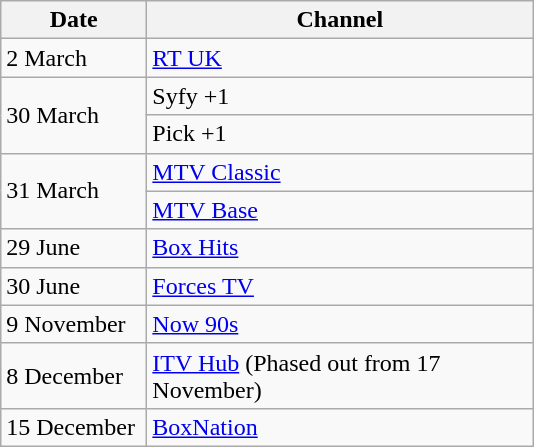<table class="wikitable">
<tr>
<th width=90>Date</th>
<th width=250>Channel</th>
</tr>
<tr>
<td>2 March</td>
<td><a href='#'>RT UK</a></td>
</tr>
<tr>
<td rowspan="2">30 March</td>
<td>Syfy +1</td>
</tr>
<tr>
<td>Pick +1</td>
</tr>
<tr>
<td rowspan="2">31 March</td>
<td><a href='#'>MTV Classic</a></td>
</tr>
<tr>
<td><a href='#'>MTV Base</a></td>
</tr>
<tr>
<td>29 June</td>
<td><a href='#'>Box Hits</a></td>
</tr>
<tr>
<td>30 June</td>
<td><a href='#'>Forces TV</a></td>
</tr>
<tr>
<td>9 November</td>
<td><a href='#'>Now 90s</a></td>
</tr>
<tr>
<td>8 December</td>
<td><a href='#'>ITV Hub</a> (Phased out from 17 November)</td>
</tr>
<tr>
<td>15 December</td>
<td><a href='#'>BoxNation</a></td>
</tr>
</table>
